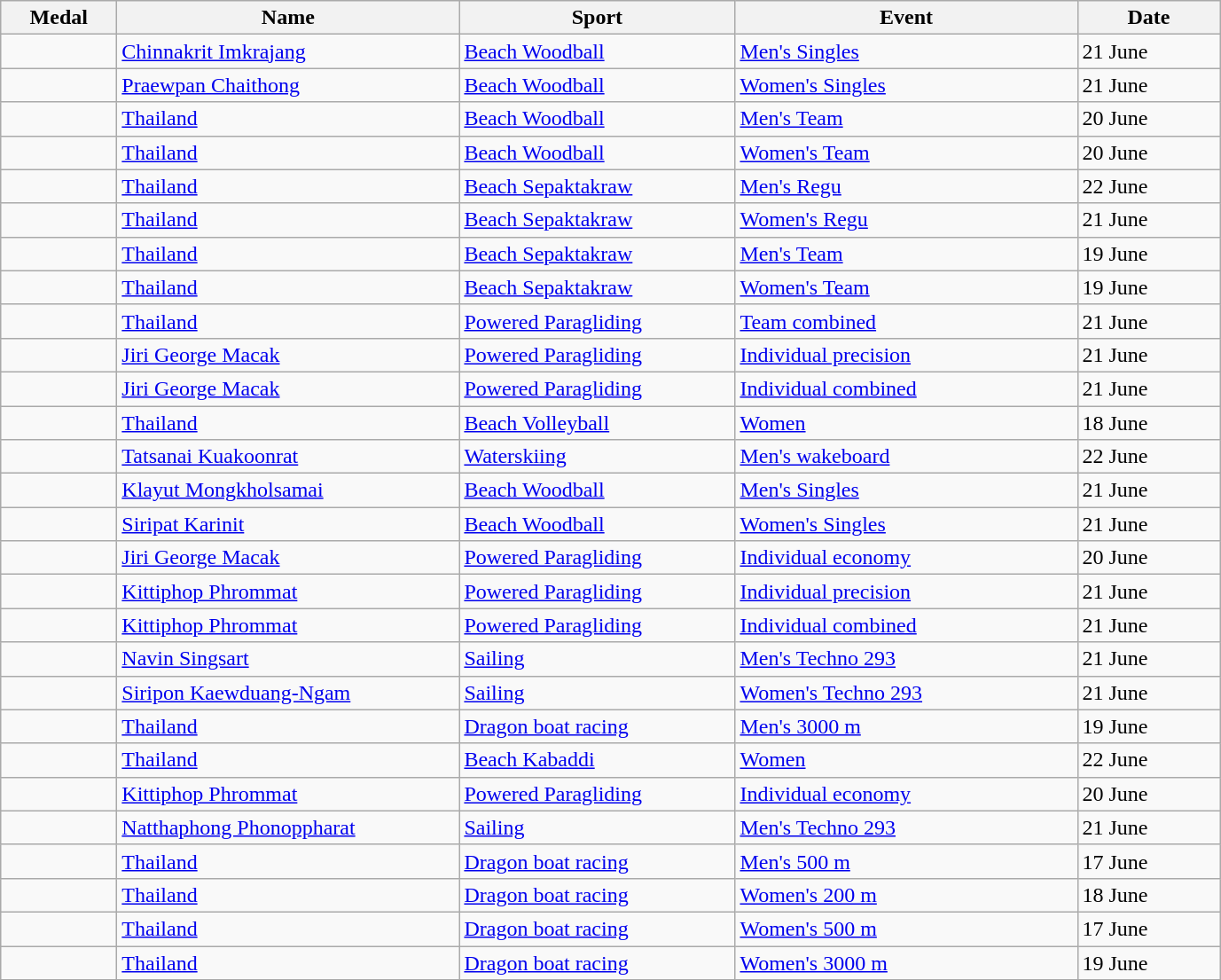<table class="wikitable sortable" style="font-size:100%">
<tr>
<th width="80">Medal</th>
<th width="250">Name</th>
<th width="200">Sport</th>
<th width="250">Event</th>
<th width="100">Date</th>
</tr>
<tr>
<td></td>
<td><a href='#'>Chinnakrit Imkrajang</a></td>
<td><a href='#'>Beach Woodball</a></td>
<td><a href='#'>Men's Singles</a></td>
<td>21 June</td>
</tr>
<tr>
<td></td>
<td><a href='#'>Praewpan Chaithong</a></td>
<td><a href='#'>Beach Woodball</a></td>
<td><a href='#'>Women's Singles</a></td>
<td>21 June</td>
</tr>
<tr>
<td></td>
<td><a href='#'>Thailand</a></td>
<td><a href='#'>Beach Woodball</a></td>
<td><a href='#'>Men's Team</a></td>
<td>20 June</td>
</tr>
<tr>
<td></td>
<td><a href='#'>Thailand</a></td>
<td><a href='#'>Beach Woodball</a></td>
<td><a href='#'>Women's Team</a></td>
<td>20 June</td>
</tr>
<tr>
<td></td>
<td><a href='#'>Thailand</a></td>
<td><a href='#'>Beach Sepaktakraw</a></td>
<td><a href='#'>Men's Regu</a></td>
<td>22 June</td>
</tr>
<tr>
<td></td>
<td><a href='#'>Thailand</a></td>
<td><a href='#'>Beach Sepaktakraw</a></td>
<td><a href='#'>Women's Regu</a></td>
<td>21 June</td>
</tr>
<tr>
<td></td>
<td><a href='#'>Thailand</a></td>
<td><a href='#'>Beach Sepaktakraw</a></td>
<td><a href='#'>Men's Team</a></td>
<td>19 June</td>
</tr>
<tr>
<td></td>
<td><a href='#'>Thailand</a></td>
<td><a href='#'>Beach Sepaktakraw</a></td>
<td><a href='#'>Women's Team</a></td>
<td>19 June</td>
</tr>
<tr>
<td></td>
<td><a href='#'>Thailand</a></td>
<td><a href='#'>Powered Paragliding</a></td>
<td><a href='#'>Team combined</a></td>
<td>21 June</td>
</tr>
<tr>
<td></td>
<td><a href='#'>Jiri George Macak</a></td>
<td><a href='#'>Powered Paragliding</a></td>
<td><a href='#'>Individual precision</a></td>
<td>21 June</td>
</tr>
<tr>
<td></td>
<td><a href='#'>Jiri George Macak</a></td>
<td><a href='#'>Powered Paragliding</a></td>
<td><a href='#'>Individual combined</a></td>
<td>21 June</td>
</tr>
<tr>
<td></td>
<td><a href='#'>Thailand</a></td>
<td><a href='#'>Beach Volleyball</a></td>
<td><a href='#'>Women</a></td>
<td>18 June</td>
</tr>
<tr>
<td></td>
<td><a href='#'>Tatsanai Kuakoonrat</a></td>
<td><a href='#'>Waterskiing</a></td>
<td><a href='#'>Men's wakeboard</a></td>
<td>22 June</td>
</tr>
<tr>
<td></td>
<td><a href='#'>Klayut Mongkholsamai</a></td>
<td><a href='#'>Beach Woodball</a></td>
<td><a href='#'>Men's Singles</a></td>
<td>21 June</td>
</tr>
<tr>
<td></td>
<td><a href='#'>Siripat Karinit</a></td>
<td><a href='#'>Beach Woodball</a></td>
<td><a href='#'>Women's Singles</a></td>
<td>21 June</td>
</tr>
<tr>
<td></td>
<td><a href='#'>Jiri George Macak</a></td>
<td><a href='#'>Powered Paragliding</a></td>
<td><a href='#'>Individual economy</a></td>
<td>20 June</td>
</tr>
<tr>
<td></td>
<td><a href='#'>Kittiphop Phrommat</a></td>
<td><a href='#'>Powered Paragliding</a></td>
<td><a href='#'>Individual precision</a></td>
<td>21 June</td>
</tr>
<tr>
<td></td>
<td><a href='#'>Kittiphop Phrommat</a></td>
<td><a href='#'>Powered Paragliding</a></td>
<td><a href='#'>Individual combined</a></td>
<td>21 June</td>
</tr>
<tr>
<td></td>
<td><a href='#'>Navin Singsart</a></td>
<td><a href='#'>Sailing</a></td>
<td><a href='#'>Men's Techno 293</a></td>
<td>21 June</td>
</tr>
<tr>
<td></td>
<td><a href='#'>Siripon Kaewduang-Ngam</a></td>
<td><a href='#'>Sailing</a></td>
<td><a href='#'>Women's Techno 293</a></td>
<td>21 June</td>
</tr>
<tr>
<td></td>
<td><a href='#'>Thailand</a></td>
<td><a href='#'>Dragon boat racing</a></td>
<td><a href='#'>Men's 3000 m</a></td>
<td>19 June</td>
</tr>
<tr>
<td></td>
<td><a href='#'>Thailand</a></td>
<td><a href='#'>Beach Kabaddi</a></td>
<td><a href='#'>Women</a></td>
<td>22 June</td>
</tr>
<tr>
<td></td>
<td><a href='#'>Kittiphop Phrommat</a></td>
<td><a href='#'>Powered Paragliding</a></td>
<td><a href='#'>Individual economy</a></td>
<td>20 June</td>
</tr>
<tr>
<td></td>
<td><a href='#'>Natthaphong Phonoppharat</a></td>
<td><a href='#'>Sailing</a></td>
<td><a href='#'>Men's Techno 293</a></td>
<td>21 June</td>
</tr>
<tr>
<td></td>
<td><a href='#'>Thailand</a></td>
<td><a href='#'>Dragon boat racing</a></td>
<td><a href='#'>Men's 500 m</a></td>
<td>17 June</td>
</tr>
<tr>
<td></td>
<td><a href='#'>Thailand</a></td>
<td><a href='#'>Dragon boat racing</a></td>
<td><a href='#'>Women's 200 m</a></td>
<td>18 June</td>
</tr>
<tr>
<td></td>
<td><a href='#'>Thailand</a></td>
<td><a href='#'>Dragon boat racing</a></td>
<td><a href='#'>Women's 500 m</a></td>
<td>17 June</td>
</tr>
<tr>
<td></td>
<td><a href='#'>Thailand</a></td>
<td><a href='#'>Dragon boat racing</a></td>
<td><a href='#'>Women's 3000 m</a></td>
<td>19 June</td>
</tr>
<tr>
</tr>
</table>
